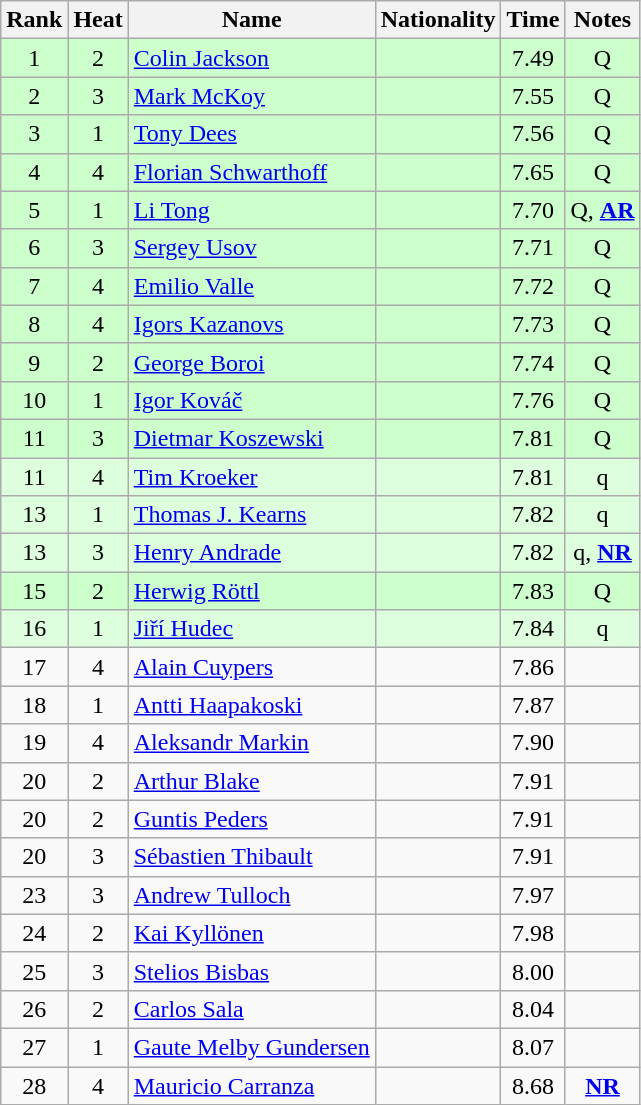<table class="wikitable sortable" style="text-align:center">
<tr>
<th>Rank</th>
<th>Heat</th>
<th>Name</th>
<th>Nationality</th>
<th>Time</th>
<th>Notes</th>
</tr>
<tr bgcolor=ccffcc>
<td>1</td>
<td>2</td>
<td align="left"><a href='#'>Colin Jackson</a></td>
<td align=left></td>
<td>7.49</td>
<td>Q</td>
</tr>
<tr bgcolor=ccffcc>
<td>2</td>
<td>3</td>
<td align="left"><a href='#'>Mark McKoy</a></td>
<td align=left></td>
<td>7.55</td>
<td>Q</td>
</tr>
<tr bgcolor=ccffcc>
<td>3</td>
<td>1</td>
<td align="left"><a href='#'>Tony Dees</a></td>
<td align=left></td>
<td>7.56</td>
<td>Q</td>
</tr>
<tr bgcolor=ccffcc>
<td>4</td>
<td>4</td>
<td align="left"><a href='#'>Florian Schwarthoff</a></td>
<td align=left></td>
<td>7.65</td>
<td>Q</td>
</tr>
<tr bgcolor=ccffcc>
<td>5</td>
<td>1</td>
<td align="left"><a href='#'>Li Tong</a></td>
<td align=left></td>
<td>7.70</td>
<td>Q, <strong><a href='#'>AR</a></strong></td>
</tr>
<tr bgcolor=ccffcc>
<td>6</td>
<td>3</td>
<td align="left"><a href='#'>Sergey Usov</a></td>
<td align=left></td>
<td>7.71</td>
<td>Q</td>
</tr>
<tr bgcolor=ccffcc>
<td>7</td>
<td>4</td>
<td align="left"><a href='#'>Emilio Valle</a></td>
<td align=left></td>
<td>7.72</td>
<td>Q</td>
</tr>
<tr bgcolor=ccffcc>
<td>8</td>
<td>4</td>
<td align="left"><a href='#'>Igors Kazanovs</a></td>
<td align=left></td>
<td>7.73</td>
<td>Q</td>
</tr>
<tr bgcolor=ccffcc>
<td>9</td>
<td>2</td>
<td align="left"><a href='#'>George Boroi</a></td>
<td align=left></td>
<td>7.74</td>
<td>Q</td>
</tr>
<tr bgcolor=ccffcc>
<td>10</td>
<td>1</td>
<td align="left"><a href='#'>Igor Kováč</a></td>
<td align=left></td>
<td>7.76</td>
<td>Q</td>
</tr>
<tr bgcolor=ccffcc>
<td>11</td>
<td>3</td>
<td align="left"><a href='#'>Dietmar Koszewski</a></td>
<td align=left></td>
<td>7.81</td>
<td>Q</td>
</tr>
<tr bgcolor=ddffdd>
<td>11</td>
<td>4</td>
<td align="left"><a href='#'>Tim Kroeker</a></td>
<td align=left></td>
<td>7.81</td>
<td>q</td>
</tr>
<tr bgcolor=ddffdd>
<td>13</td>
<td>1</td>
<td align="left"><a href='#'>Thomas J. Kearns</a></td>
<td align=left></td>
<td>7.82</td>
<td>q</td>
</tr>
<tr bgcolor=ddffdd>
<td>13</td>
<td>3</td>
<td align="left"><a href='#'>Henry Andrade</a></td>
<td align=left></td>
<td>7.82</td>
<td>q, <strong><a href='#'>NR</a></strong></td>
</tr>
<tr bgcolor=ccffcc>
<td>15</td>
<td>2</td>
<td align="left"><a href='#'>Herwig Röttl</a></td>
<td align=left></td>
<td>7.83</td>
<td>Q</td>
</tr>
<tr bgcolor=ddffdd>
<td>16</td>
<td>1</td>
<td align="left"><a href='#'>Jiří Hudec</a></td>
<td align=left></td>
<td>7.84</td>
<td>q</td>
</tr>
<tr>
<td>17</td>
<td>4</td>
<td align="left"><a href='#'>Alain Cuypers</a></td>
<td align=left></td>
<td>7.86</td>
<td></td>
</tr>
<tr>
<td>18</td>
<td>1</td>
<td align="left"><a href='#'>Antti Haapakoski</a></td>
<td align=left></td>
<td>7.87</td>
<td></td>
</tr>
<tr>
<td>19</td>
<td>4</td>
<td align="left"><a href='#'>Aleksandr Markin</a></td>
<td align=left></td>
<td>7.90</td>
<td></td>
</tr>
<tr>
<td>20</td>
<td>2</td>
<td align="left"><a href='#'>Arthur Blake</a></td>
<td align=left></td>
<td>7.91</td>
<td></td>
</tr>
<tr>
<td>20</td>
<td>2</td>
<td align="left"><a href='#'>Guntis Peders</a></td>
<td align=left></td>
<td>7.91</td>
<td></td>
</tr>
<tr>
<td>20</td>
<td>3</td>
<td align="left"><a href='#'>Sébastien Thibault</a></td>
<td align=left></td>
<td>7.91</td>
<td></td>
</tr>
<tr>
<td>23</td>
<td>3</td>
<td align="left"><a href='#'>Andrew Tulloch</a></td>
<td align=left></td>
<td>7.97</td>
<td></td>
</tr>
<tr>
<td>24</td>
<td>2</td>
<td align="left"><a href='#'>Kai Kyllönen</a></td>
<td align=left></td>
<td>7.98</td>
<td></td>
</tr>
<tr>
<td>25</td>
<td>3</td>
<td align="left"><a href='#'>Stelios Bisbas</a></td>
<td align=left></td>
<td>8.00</td>
<td></td>
</tr>
<tr>
<td>26</td>
<td>2</td>
<td align="left"><a href='#'>Carlos Sala</a></td>
<td align=left></td>
<td>8.04</td>
<td></td>
</tr>
<tr>
<td>27</td>
<td>1</td>
<td align="left"><a href='#'>Gaute Melby Gundersen</a></td>
<td align=left></td>
<td>8.07</td>
<td></td>
</tr>
<tr>
<td>28</td>
<td>4</td>
<td align="left"><a href='#'>Mauricio Carranza</a></td>
<td align=left></td>
<td>8.68</td>
<td><strong><a href='#'>NR</a></strong></td>
</tr>
</table>
